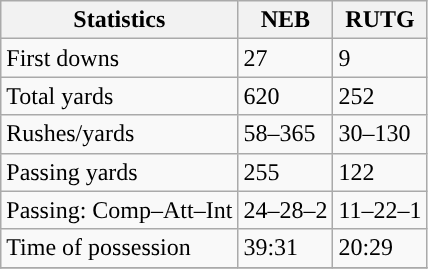<table class="wikitable" style="float: left;">
<tr>
<th>Statistics</th>
<th>NEB</th>
<th>RUTG</th>
</tr>
<tr>
<td>First downs</td>
<td>27</td>
<td>9</td>
</tr>
<tr>
<td>Total yards</td>
<td>620</td>
<td>252</td>
</tr>
<tr>
<td>Rushes/yards</td>
<td>58–365</td>
<td>30–130</td>
</tr>
<tr>
<td>Passing yards</td>
<td>255</td>
<td>122</td>
</tr>
<tr>
<td>Passing: Comp–Att–Int</td>
<td>24–28–2</td>
<td>11–22–1</td>
</tr>
<tr>
<td>Time of possession</td>
<td>39:31</td>
<td>20:29</td>
</tr>
<tr>
</tr>
</table>
